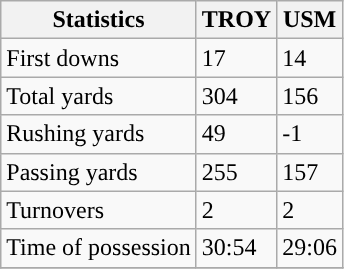<table class="wikitable">
<tr>
<th>Statistics</th>
<th>TROY</th>
<th>USM</th>
</tr>
<tr>
<td>First downs</td>
<td>17</td>
<td>14</td>
</tr>
<tr>
<td>Total yards</td>
<td>304</td>
<td>156</td>
</tr>
<tr>
<td>Rushing yards</td>
<td>49</td>
<td>-1</td>
</tr>
<tr>
<td>Passing yards</td>
<td>255</td>
<td>157</td>
</tr>
<tr>
<td>Turnovers</td>
<td>2</td>
<td>2</td>
</tr>
<tr>
<td>Time of possession</td>
<td>30:54</td>
<td>29:06</td>
</tr>
<tr>
</tr>
</table>
